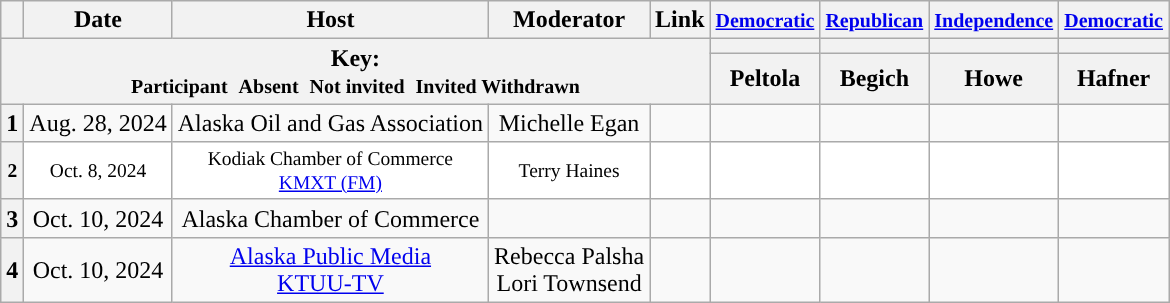<table class="wikitable" style="text-align:center;">
<tr>
<th scope="col"></th>
<th scope="col">Date</th>
<th scope="col">Host</th>
<th scope="col">Moderator</th>
<th scope="col">Link</th>
<th scope="col"><small><a href='#'>Democratic</a></small></th>
<th scope="col"><small><a href='#'>Republican</a></small></th>
<th scope="col"><small><a href='#'>Independence</a></small></th>
<th scope="col"><small><a href='#'>Democratic</a></small></th>
</tr>
<tr>
<th colspan="5" rowspan="2">Key:<br> <small>Participant </small>  <small>Absent </small>  <small>Not invited </small>  <small>Invited  Withdrawn</small></th>
<th scope="col" style="background:"></th>
<th scope="col" style="background:"></th>
<th scope="col" style="background:"></th>
<th scope="col" style="background:"></th>
</tr>
<tr>
<th scope="col">Peltola</th>
<th scope="col">Begich</th>
<th scope="col">Howe</th>
<th scope="col">Hafner</th>
</tr>
<tr>
<th>1</th>
<td style="white-space:nowrap;">Aug. 28, 2024</td>
<td style="white-space:nowrap;">Alaska Oil and Gas Association</td>
<td style="white-space:nowrap;">Michelle Egan</td>
<td style="white-space:nowrap;"></td>
<td></td>
<td></td>
<td></td>
<td></td>
</tr>
<tr style="background:#FFFFFF;font-size:small;">
<th>2</th>
<td>Oct. 8, 2024</td>
<td>Kodiak Chamber of Commerce<br><a href='#'>KMXT (FM)</a></td>
<td style="white-space:nowrap;">Terry Haines</td>
<td style="white-space:nowrap;"></td>
<td></td>
<td></td>
<td></td>
<td></td>
</tr>
<tr>
<th>3</th>
<td style="white-space:nowrap;">Oct. 10, 2024</td>
<td style="white-space:nowrap;">Alaska Chamber of Commerce</td>
<td style="white-space:nowrap;"></td>
<td style="white-space:nowrap;"></td>
<td></td>
<td></td>
<td></td>
<td></td>
</tr>
<tr>
<th>4</th>
<td style="white-space:nowrap;">Oct. 10, 2024</td>
<td style="white-space:nowrap;"><a href='#'>Alaska Public Media</a><br><a href='#'>KTUU-TV</a></td>
<td style="white-space:nowrap;">Rebecca Palsha<br>Lori Townsend</td>
<td style="white-space:nowrap;"></td>
<td></td>
<td></td>
<td></td>
<td></td>
</tr>
</table>
